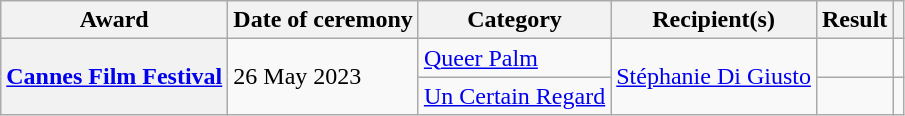<table class="wikitable sortable plainrowheaders">
<tr>
<th scope="col">Award</th>
<th scope="col">Date of ceremony</th>
<th scope="col">Category</th>
<th scope="col">Recipient(s)</th>
<th scope="col">Result</th>
<th scope="col" class="unsortable"></th>
</tr>
<tr>
<th rowspan="2" scope="row"><a href='#'>Cannes Film Festival</a></th>
<td rowspan="2">26 May 2023</td>
<td><a href='#'>Queer Palm</a></td>
<td rowspan="2"><a href='#'>Stéphanie Di Giusto</a></td>
<td></td>
<td align="center"></td>
</tr>
<tr>
<td><a href='#'>Un Certain Regard</a></td>
<td></td>
<td align="center"></td>
</tr>
</table>
